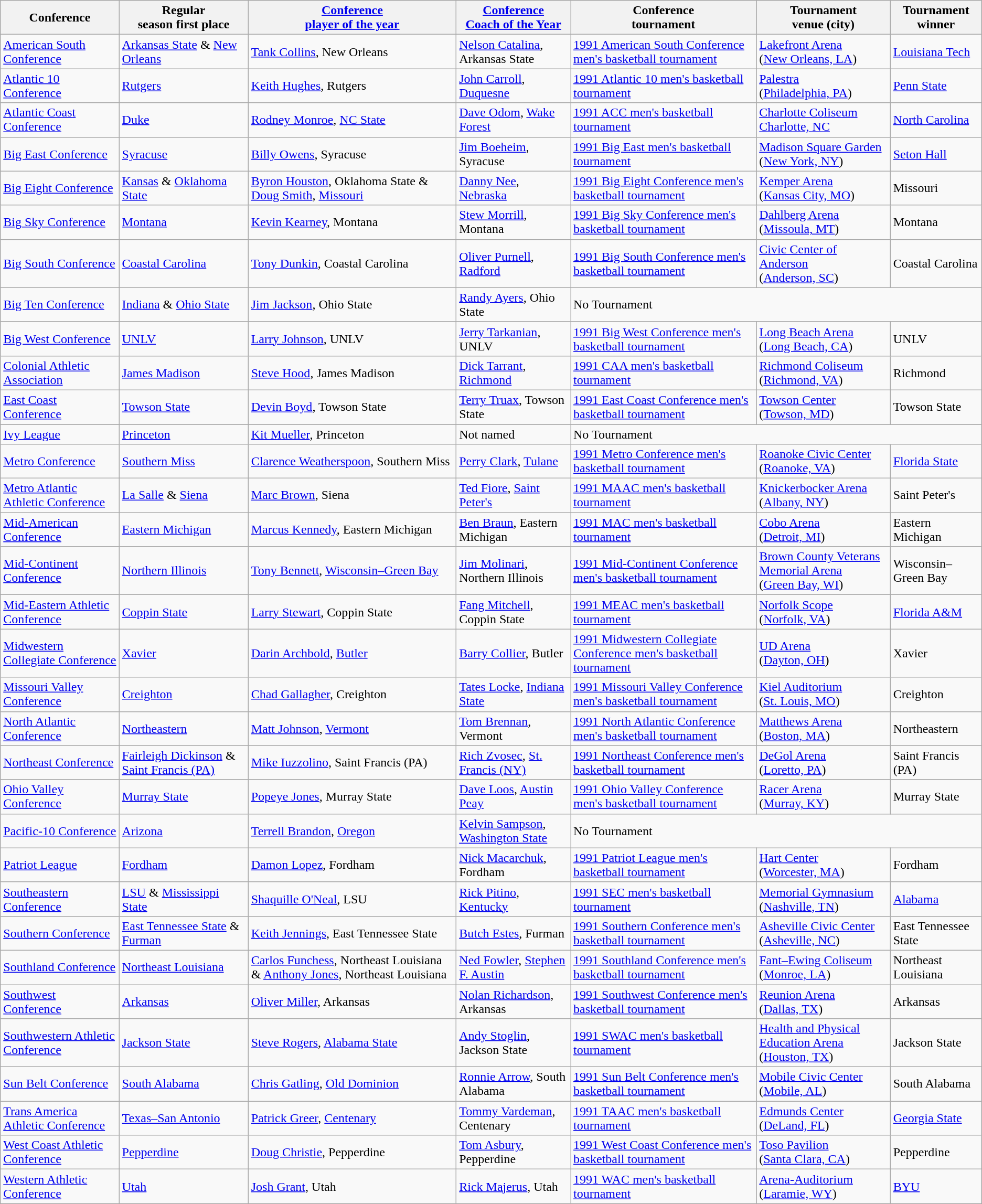<table class="wikitable">
<tr>
<th>Conference</th>
<th>Regular <br> season first place</th>
<th><a href='#'>Conference <br> player of the year</a></th>
<th><a href='#'>Conference <br> Coach of the Year</a></th>
<th>Conference <br> tournament</th>
<th>Tournament <br> venue (city)</th>
<th>Tournament <br> winner</th>
</tr>
<tr>
<td><a href='#'>American South Conference</a></td>
<td><a href='#'>Arkansas State</a> & <a href='#'>New Orleans</a></td>
<td><a href='#'>Tank Collins</a>, New Orleans</td>
<td><a href='#'>Nelson Catalina</a>, Arkansas State</td>
<td><a href='#'>1991 American South Conference men's basketball tournament</a></td>
<td><a href='#'>Lakefront Arena</a><br>(<a href='#'>New Orleans, LA</a>)</td>
<td><a href='#'>Louisiana Tech</a></td>
</tr>
<tr>
<td><a href='#'>Atlantic 10 Conference</a></td>
<td><a href='#'>Rutgers</a></td>
<td><a href='#'>Keith Hughes</a>, Rutgers</td>
<td><a href='#'>John Carroll</a>, <a href='#'>Duquesne</a></td>
<td><a href='#'>1991 Atlantic 10 men's basketball tournament</a></td>
<td><a href='#'>Palestra</a><br>(<a href='#'>Philadelphia, PA</a>)</td>
<td><a href='#'>Penn State</a></td>
</tr>
<tr>
<td><a href='#'>Atlantic Coast Conference</a></td>
<td><a href='#'>Duke</a></td>
<td><a href='#'>Rodney Monroe</a>, <a href='#'>NC State</a></td>
<td><a href='#'>Dave Odom</a>, <a href='#'>Wake Forest</a></td>
<td><a href='#'>1991 ACC men's basketball tournament</a></td>
<td><a href='#'>Charlotte Coliseum</a><br><a href='#'>Charlotte, NC</a></td>
<td><a href='#'>North Carolina</a></td>
</tr>
<tr>
<td><a href='#'>Big East Conference</a></td>
<td><a href='#'>Syracuse</a></td>
<td><a href='#'>Billy Owens</a>, Syracuse</td>
<td><a href='#'>Jim Boeheim</a>, Syracuse</td>
<td><a href='#'>1991 Big East men's basketball tournament</a></td>
<td><a href='#'>Madison Square Garden</a><br>(<a href='#'>New York, NY</a>)</td>
<td><a href='#'>Seton Hall</a></td>
</tr>
<tr>
<td><a href='#'>Big Eight Conference</a></td>
<td><a href='#'>Kansas</a> & <a href='#'>Oklahoma State</a></td>
<td><a href='#'>Byron Houston</a>, Oklahoma State & <a href='#'>Doug Smith</a>, <a href='#'>Missouri</a></td>
<td><a href='#'>Danny Nee</a>, <a href='#'>Nebraska</a></td>
<td><a href='#'>1991 Big Eight Conference men's basketball tournament</a></td>
<td><a href='#'>Kemper Arena</a><br>(<a href='#'>Kansas City, MO</a>)</td>
<td>Missouri</td>
</tr>
<tr>
<td><a href='#'>Big Sky Conference</a></td>
<td><a href='#'>Montana</a></td>
<td><a href='#'>Kevin Kearney</a>, Montana</td>
<td><a href='#'>Stew Morrill</a>, Montana</td>
<td><a href='#'>1991 Big Sky Conference men's basketball tournament</a></td>
<td><a href='#'>Dahlberg Arena</a><br>(<a href='#'>Missoula, MT</a>)</td>
<td>Montana</td>
</tr>
<tr>
<td><a href='#'>Big South Conference</a></td>
<td><a href='#'>Coastal Carolina</a></td>
<td><a href='#'>Tony Dunkin</a>, Coastal Carolina</td>
<td><a href='#'>Oliver Purnell</a>, <a href='#'>Radford</a></td>
<td><a href='#'>1991 Big South Conference men's basketball tournament</a></td>
<td><a href='#'>Civic Center of Anderson</a><br>(<a href='#'>Anderson, SC</a>)</td>
<td>Coastal Carolina</td>
</tr>
<tr>
<td><a href='#'>Big Ten Conference</a></td>
<td><a href='#'>Indiana</a> & <a href='#'>Ohio State</a></td>
<td><a href='#'>Jim Jackson</a>, Ohio State</td>
<td><a href='#'>Randy Ayers</a>, Ohio State</td>
<td colspan=3>No Tournament</td>
</tr>
<tr>
<td><a href='#'>Big West Conference</a></td>
<td><a href='#'>UNLV</a></td>
<td><a href='#'>Larry Johnson</a>, UNLV</td>
<td><a href='#'>Jerry Tarkanian</a>, UNLV</td>
<td><a href='#'>1991 Big West Conference men's basketball tournament</a></td>
<td><a href='#'>Long Beach Arena</a><br>(<a href='#'>Long Beach, CA</a>)</td>
<td>UNLV</td>
</tr>
<tr>
<td><a href='#'>Colonial Athletic Association</a></td>
<td><a href='#'>James Madison</a></td>
<td><a href='#'>Steve Hood</a>, James Madison</td>
<td><a href='#'>Dick Tarrant</a>, <a href='#'>Richmond</a></td>
<td><a href='#'>1991 CAA men's basketball tournament</a></td>
<td><a href='#'>Richmond Coliseum</a><br>(<a href='#'>Richmond, VA</a>)</td>
<td>Richmond</td>
</tr>
<tr>
<td><a href='#'>East Coast Conference</a></td>
<td><a href='#'>Towson State</a></td>
<td><a href='#'>Devin Boyd</a>, Towson State</td>
<td><a href='#'>Terry Truax</a>, Towson State</td>
<td><a href='#'>1991 East Coast Conference men's basketball tournament</a></td>
<td><a href='#'>Towson Center</a><br>(<a href='#'>Towson, MD</a>)</td>
<td>Towson State</td>
</tr>
<tr>
<td><a href='#'>Ivy League</a></td>
<td><a href='#'>Princeton</a></td>
<td><a href='#'>Kit Mueller</a>, Princeton</td>
<td>Not named</td>
<td colspan=3>No Tournament</td>
</tr>
<tr>
<td><a href='#'>Metro Conference</a></td>
<td><a href='#'>Southern Miss</a></td>
<td><a href='#'>Clarence Weatherspoon</a>, Southern Miss</td>
<td><a href='#'>Perry Clark</a>, <a href='#'>Tulane</a></td>
<td><a href='#'>1991 Metro Conference men's basketball tournament</a></td>
<td><a href='#'>Roanoke Civic Center</a><br>(<a href='#'>Roanoke, VA</a>)</td>
<td><a href='#'>Florida State</a></td>
</tr>
<tr>
<td><a href='#'>Metro Atlantic Athletic Conference</a></td>
<td><a href='#'>La Salle</a> & <a href='#'>Siena</a></td>
<td><a href='#'>Marc Brown</a>, Siena</td>
<td><a href='#'>Ted Fiore</a>, <a href='#'>Saint Peter's</a></td>
<td><a href='#'>1991 MAAC men's basketball tournament</a></td>
<td><a href='#'>Knickerbocker Arena</a><br>(<a href='#'>Albany, NY</a>)</td>
<td>Saint Peter's</td>
</tr>
<tr>
<td><a href='#'>Mid-American Conference</a></td>
<td><a href='#'>Eastern Michigan</a></td>
<td><a href='#'>Marcus Kennedy</a>, Eastern Michigan</td>
<td><a href='#'>Ben Braun</a>, Eastern Michigan</td>
<td><a href='#'>1991 MAC men's basketball tournament</a></td>
<td><a href='#'>Cobo Arena</a><br>(<a href='#'>Detroit, MI</a>)</td>
<td>Eastern Michigan</td>
</tr>
<tr>
<td><a href='#'>Mid-Continent Conference</a></td>
<td><a href='#'>Northern Illinois</a></td>
<td><a href='#'>Tony Bennett</a>, <a href='#'>Wisconsin–Green Bay</a></td>
<td><a href='#'>Jim Molinari</a>, Northern Illinois</td>
<td><a href='#'>1991 Mid-Continent Conference men's basketball tournament</a></td>
<td><a href='#'>Brown County Veterans Memorial Arena</a><br>(<a href='#'>Green Bay, WI</a>)</td>
<td>Wisconsin–Green Bay</td>
</tr>
<tr>
<td><a href='#'>Mid-Eastern Athletic Conference</a></td>
<td><a href='#'>Coppin State</a></td>
<td><a href='#'>Larry Stewart</a>, Coppin State</td>
<td><a href='#'>Fang Mitchell</a>, Coppin State</td>
<td><a href='#'>1991 MEAC men's basketball tournament</a></td>
<td><a href='#'>Norfolk Scope</a><br>(<a href='#'>Norfolk, VA</a>)</td>
<td><a href='#'>Florida A&M</a></td>
</tr>
<tr>
<td><a href='#'>Midwestern Collegiate Conference</a></td>
<td><a href='#'>Xavier</a></td>
<td><a href='#'>Darin Archbold</a>, <a href='#'>Butler</a></td>
<td><a href='#'>Barry Collier</a>, Butler</td>
<td><a href='#'>1991 Midwestern Collegiate Conference men's basketball tournament</a></td>
<td><a href='#'>UD Arena</a><br>(<a href='#'>Dayton, OH</a>)</td>
<td>Xavier</td>
</tr>
<tr>
<td><a href='#'>Missouri Valley Conference</a></td>
<td><a href='#'>Creighton</a></td>
<td><a href='#'>Chad Gallagher</a>, Creighton</td>
<td><a href='#'>Tates Locke</a>, <a href='#'>Indiana State</a></td>
<td><a href='#'>1991 Missouri Valley Conference men's basketball tournament</a></td>
<td><a href='#'>Kiel Auditorium</a><br>(<a href='#'>St. Louis, MO</a>)</td>
<td>Creighton</td>
</tr>
<tr>
<td><a href='#'>North Atlantic Conference</a></td>
<td><a href='#'>Northeastern</a></td>
<td><a href='#'>Matt Johnson</a>, <a href='#'>Vermont</a></td>
<td><a href='#'>Tom Brennan</a>, Vermont</td>
<td><a href='#'>1991 North Atlantic Conference men's basketball tournament</a></td>
<td><a href='#'>Matthews Arena</a><br>(<a href='#'>Boston, MA</a>)</td>
<td>Northeastern</td>
</tr>
<tr>
<td><a href='#'>Northeast Conference</a></td>
<td><a href='#'>Fairleigh Dickinson</a> & <a href='#'>Saint Francis (PA)</a></td>
<td><a href='#'>Mike Iuzzolino</a>, Saint Francis (PA)</td>
<td><a href='#'>Rich Zvosec</a>, <a href='#'>St. Francis (NY)</a></td>
<td><a href='#'>1991 Northeast Conference men's basketball tournament</a></td>
<td><a href='#'>DeGol Arena</a><br>(<a href='#'>Loretto, PA</a>)</td>
<td>Saint Francis (PA)</td>
</tr>
<tr>
<td><a href='#'>Ohio Valley Conference</a></td>
<td><a href='#'>Murray State</a></td>
<td><a href='#'>Popeye Jones</a>, Murray State</td>
<td><a href='#'>Dave Loos</a>, <a href='#'>Austin Peay</a></td>
<td><a href='#'>1991 Ohio Valley Conference men's basketball tournament</a></td>
<td><a href='#'>Racer Arena</a><br>(<a href='#'>Murray, KY</a>)</td>
<td>Murray State</td>
</tr>
<tr>
<td><a href='#'>Pacific-10 Conference</a></td>
<td><a href='#'>Arizona</a></td>
<td><a href='#'>Terrell Brandon</a>, <a href='#'>Oregon</a></td>
<td><a href='#'>Kelvin Sampson</a>, <a href='#'>Washington State</a></td>
<td colspan=3>No Tournament</td>
</tr>
<tr>
<td><a href='#'>Patriot League</a></td>
<td><a href='#'>Fordham</a></td>
<td><a href='#'>Damon Lopez</a>, Fordham</td>
<td><a href='#'>Nick Macarchuk</a>, Fordham</td>
<td><a href='#'>1991 Patriot League men's basketball tournament</a></td>
<td><a href='#'>Hart Center</a><br>(<a href='#'>Worcester, MA</a>)</td>
<td>Fordham</td>
</tr>
<tr>
<td><a href='#'>Southeastern Conference</a></td>
<td><a href='#'>LSU</a> & <a href='#'>Mississippi State</a></td>
<td><a href='#'>Shaquille O'Neal</a>, LSU</td>
<td><a href='#'>Rick Pitino</a>, <a href='#'>Kentucky</a></td>
<td><a href='#'>1991 SEC men's basketball tournament</a></td>
<td><a href='#'>Memorial Gymnasium</a><br>(<a href='#'>Nashville, TN</a>)</td>
<td><a href='#'>Alabama</a></td>
</tr>
<tr>
<td><a href='#'>Southern Conference</a></td>
<td><a href='#'>East Tennessee State</a> & <a href='#'>Furman</a></td>
<td><a href='#'>Keith Jennings</a>, East Tennessee State</td>
<td><a href='#'>Butch Estes</a>, Furman</td>
<td><a href='#'>1991 Southern Conference men's basketball tournament</a></td>
<td><a href='#'>Asheville Civic Center</a><br>(<a href='#'>Asheville, NC</a>)</td>
<td>East Tennessee State</td>
</tr>
<tr>
<td><a href='#'>Southland Conference</a></td>
<td><a href='#'>Northeast Louisiana</a></td>
<td><a href='#'>Carlos Funchess</a>, Northeast Louisiana & <a href='#'>Anthony Jones</a>, Northeast Louisiana</td>
<td><a href='#'>Ned Fowler</a>, <a href='#'>Stephen F. Austin</a></td>
<td><a href='#'>1991 Southland Conference men's basketball tournament</a></td>
<td><a href='#'>Fant–Ewing Coliseum</a><br>(<a href='#'>Monroe, LA</a>)</td>
<td>Northeast Louisiana</td>
</tr>
<tr>
<td><a href='#'>Southwest Conference</a></td>
<td><a href='#'>Arkansas</a></td>
<td><a href='#'>Oliver Miller</a>, Arkansas</td>
<td><a href='#'>Nolan Richardson</a>, Arkansas</td>
<td><a href='#'>1991 Southwest Conference men's basketball tournament</a></td>
<td><a href='#'>Reunion Arena</a><br>(<a href='#'>Dallas, TX</a>)</td>
<td>Arkansas</td>
</tr>
<tr>
<td><a href='#'>Southwestern Athletic Conference</a></td>
<td><a href='#'>Jackson State</a></td>
<td><a href='#'>Steve Rogers</a>, <a href='#'>Alabama State</a></td>
<td><a href='#'>Andy Stoglin</a>, Jackson State</td>
<td><a href='#'>1991 SWAC men's basketball tournament</a></td>
<td><a href='#'>Health and Physical Education Arena</a><br>(<a href='#'>Houston, TX</a>)</td>
<td>Jackson State</td>
</tr>
<tr>
<td><a href='#'>Sun Belt Conference</a></td>
<td><a href='#'>South Alabama</a></td>
<td><a href='#'>Chris Gatling</a>, <a href='#'>Old Dominion</a></td>
<td><a href='#'>Ronnie Arrow</a>, South Alabama</td>
<td><a href='#'>1991 Sun Belt Conference men's basketball tournament</a></td>
<td><a href='#'>Mobile Civic Center</a><br>(<a href='#'>Mobile, AL</a>)</td>
<td>South Alabama</td>
</tr>
<tr>
<td><a href='#'>Trans America Athletic Conference</a></td>
<td><a href='#'>Texas–San Antonio</a></td>
<td><a href='#'>Patrick Greer</a>, <a href='#'>Centenary</a></td>
<td><a href='#'>Tommy Vardeman</a>, Centenary</td>
<td><a href='#'>1991 TAAC men's basketball tournament</a></td>
<td><a href='#'>Edmunds Center</a><br>(<a href='#'>DeLand, FL</a>)</td>
<td><a href='#'>Georgia State</a></td>
</tr>
<tr>
<td><a href='#'>West Coast Athletic Conference</a></td>
<td><a href='#'>Pepperdine</a></td>
<td><a href='#'>Doug Christie</a>, Pepperdine</td>
<td><a href='#'>Tom Asbury</a>, Pepperdine</td>
<td><a href='#'>1991 West Coast Conference men's basketball tournament</a></td>
<td><a href='#'>Toso Pavilion</a><br>(<a href='#'>Santa Clara, CA</a>)</td>
<td>Pepperdine</td>
</tr>
<tr>
<td><a href='#'>Western Athletic Conference</a></td>
<td><a href='#'>Utah</a></td>
<td><a href='#'>Josh Grant</a>, Utah</td>
<td><a href='#'>Rick Majerus</a>, Utah</td>
<td><a href='#'>1991 WAC men's basketball tournament</a></td>
<td><a href='#'>Arena-Auditorium</a><br>(<a href='#'>Laramie, WY</a>)</td>
<td><a href='#'>BYU</a></td>
</tr>
</table>
